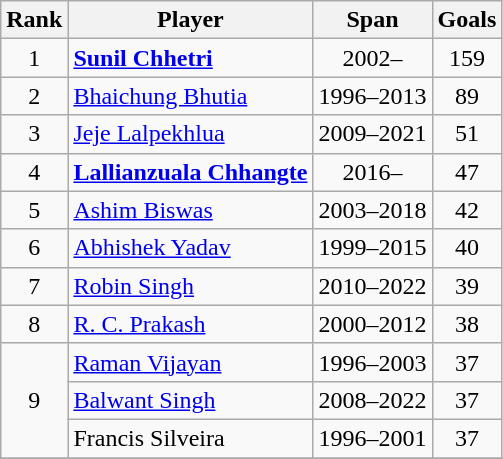<table class="wikitable sortable" style="text-align:center">
<tr>
<th>Rank</th>
<th>Player</th>
<th>Span</th>
<th>Goals</th>
</tr>
<tr>
<td>1</td>
<td align="left"><strong><a href='#'>Sunil Chhetri</a></strong></td>
<td>2002–</td>
<td>159</td>
</tr>
<tr>
<td>2</td>
<td align="left"><a href='#'>Bhaichung Bhutia</a></td>
<td>1996–2013</td>
<td>89</td>
</tr>
<tr>
<td>3</td>
<td align="left"><a href='#'>Jeje Lalpekhlua</a></td>
<td>2009–2021</td>
<td>51</td>
</tr>
<tr>
<td>4</td>
<td align="left"><strong><a href='#'>Lallianzuala Chhangte</a></strong></td>
<td>2016–</td>
<td>47</td>
</tr>
<tr>
<td>5</td>
<td align="left"><a href='#'>Ashim Biswas</a></td>
<td>2003–2018</td>
<td>42</td>
</tr>
<tr>
<td>6</td>
<td align="left"><a href='#'>Abhishek Yadav</a></td>
<td>1999–2015</td>
<td>40</td>
</tr>
<tr>
<td>7</td>
<td align="left"><a href='#'>Robin Singh</a></td>
<td>2010–2022</td>
<td>39</td>
</tr>
<tr>
<td>8</td>
<td align="left"><a href='#'>R. C. Prakash</a></td>
<td>2000–2012</td>
<td>38</td>
</tr>
<tr>
<td rowspan="3">9</td>
<td align="left"><a href='#'>Raman Vijayan</a></td>
<td>1996–2003</td>
<td>37</td>
</tr>
<tr>
<td align="left"><a href='#'>Balwant Singh</a></td>
<td>2008–2022</td>
<td>37</td>
</tr>
<tr>
<td align="left">Francis Silveira</td>
<td>1996–2001</td>
<td>37</td>
</tr>
<tr>
</tr>
</table>
